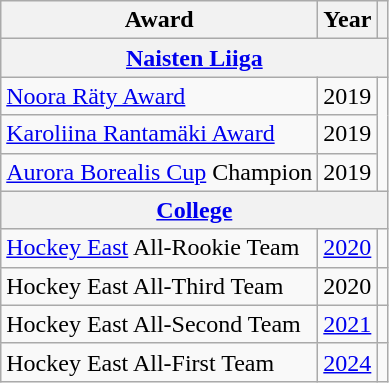<table class="wikitable">
<tr>
<th>Award</th>
<th>Year</th>
<th></th>
</tr>
<tr>
<th colspan="3"><a href='#'>Naisten Liiga</a></th>
</tr>
<tr>
<td><a href='#'>Noora Räty Award</a></td>
<td>2019</td>
<td rowspan="3"></td>
</tr>
<tr>
<td><a href='#'>Karoliina Rantamäki Award</a></td>
<td>2019</td>
</tr>
<tr>
<td><a href='#'>Aurora Borealis Cup</a> Champion</td>
<td>2019</td>
</tr>
<tr>
<th colspan="3"><a href='#'>College</a></th>
</tr>
<tr>
<td><a href='#'>Hockey East</a> All-Rookie Team</td>
<td><a href='#'>2020</a></td>
<td></td>
</tr>
<tr>
<td>Hockey East All-Third Team</td>
<td>2020</td>
<td></td>
</tr>
<tr>
<td>Hockey East All-Second Team</td>
<td><a href='#'>2021</a></td>
<td></td>
</tr>
<tr>
<td>Hockey East All-First Team</td>
<td><a href='#'>2024</a></td>
<td></td>
</tr>
</table>
